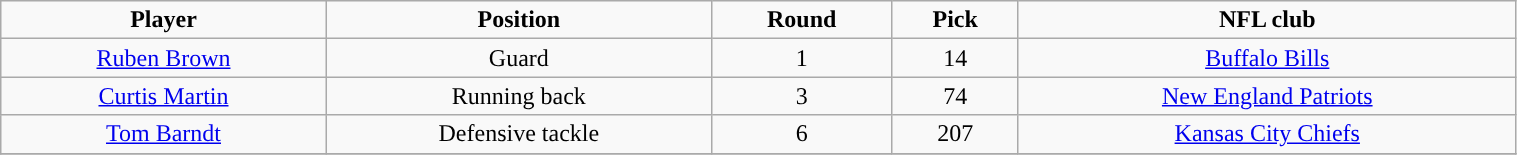<table class="wikitable" style="width:80%;">
<tr style="text-align:center; ">
<td><strong>Player</strong></td>
<td><strong>Position</strong></td>
<td><strong>Round</strong></td>
<td><strong>Pick</strong></td>
<td><strong>NFL club</strong></td>
</tr>
<tr align="center" bgcolor="">
<td><a href='#'>Ruben Brown</a></td>
<td>Guard</td>
<td>1</td>
<td>14</td>
<td><a href='#'>Buffalo Bills</a></td>
</tr>
<tr align="center" bgcolor="">
<td><a href='#'>Curtis Martin</a></td>
<td>Running back</td>
<td>3</td>
<td>74</td>
<td><a href='#'>New England Patriots</a></td>
</tr>
<tr align="center" bgcolor="">
<td><a href='#'>Tom Barndt</a></td>
<td>Defensive tackle</td>
<td>6</td>
<td>207</td>
<td><a href='#'>Kansas City Chiefs</a></td>
</tr>
<tr align="center" bgcolor="">
</tr>
</table>
